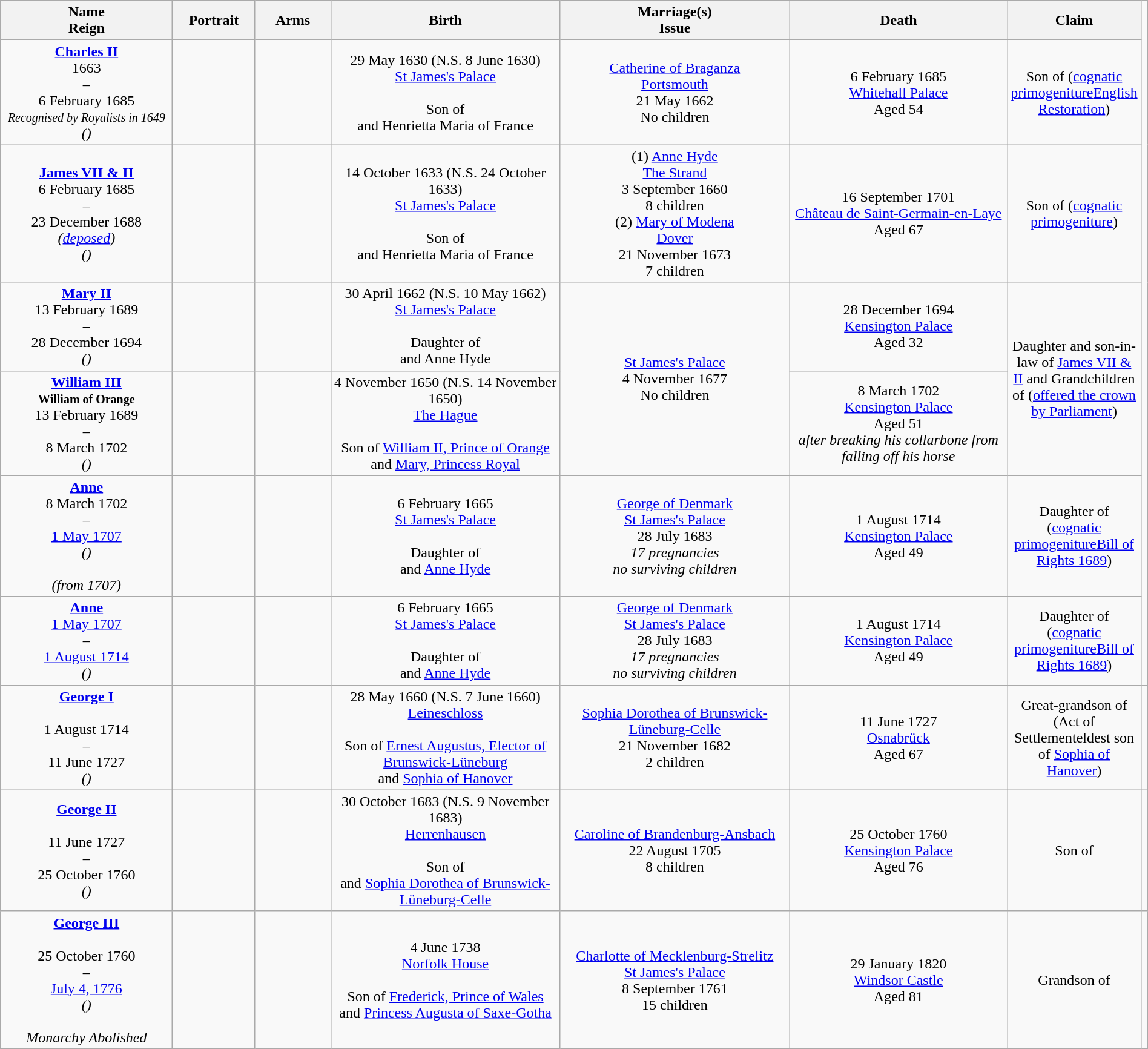<table style="text-align:center; width:100%" class="wikitable">
<tr>
<th width=15%>Name<br>Reign</th>
<th width="105">Portrait</th>
<th width="105">Arms</th>
<th width=20%>Birth</th>
<th width=20%>Marriage(s)<br>Issue</th>
<th width=19%>Death</th>
<th>Claim</th>
</tr>
<tr>
<td><strong><a href='#'>Charles II</a></strong><br>1663<br>–<br>6 February 1685<br><small><em>Recognised by Royalists in 1649</em></small><br><em>()</em></td>
<td></td>
<td></td>
<td>29 May 1630 (N.S. 8 June 1630)<br><a href='#'>St James's Palace</a><br><br>Son of <a href='#'></a><br>and Henrietta Maria of France</td>
<td><a href='#'>Catherine of Braganza</a><br><a href='#'>Portsmouth</a><br>21 May 1662<br>No children</td>
<td>6 February 1685<br><a href='#'>Whitehall Palace</a><br>Aged 54</td>
<td>Son of <a href='#'></a> (<a href='#'>cognatic primogeniture</a><a href='#'>English Restoration</a>)</td>
</tr>
<tr>
<td><strong><a href='#'>James VII & II</a></strong><br>6 February 1685<br>–<br>23 December 1688 <em>(<a href='#'>deposed</a>)</em><br><em>()</em></td>
<td></td>
<td></td>
<td>14 October 1633 (N.S. 24 October 1633)<br><a href='#'>St James's Palace</a><br><br>Son of <a href='#'></a><br>and Henrietta Maria of France</td>
<td>(1) <a href='#'>Anne Hyde</a><br><a href='#'>The Strand</a><br>3 September 1660<br>8 children<br>(2) <a href='#'>Mary of Modena</a><br><a href='#'>Dover</a><br>21 November 1673<br>7 children</td>
<td>16 September 1701<br><a href='#'>Château de Saint-Germain-en-Laye</a><br>Aged 67</td>
<td>Son of <a href='#'></a> (<a href='#'>cognatic primogeniture</a>)</td>
</tr>
<tr>
<td><strong><a href='#'>Mary II</a></strong><br>13 February 1689<br>–<br>28 December 1694<br><em>()</em></td>
<td></td>
<td></td>
<td>30 April 1662 (N.S. 10 May 1662)<br><a href='#'>St James's Palace</a><br><br>Daughter of <br>and Anne Hyde</td>
<td rowspan=2><a href='#'>St James's Palace</a><br>4 November 1677<br>No children</td>
<td>28 December 1694<br><a href='#'>Kensington Palace</a><br>Aged 32</td>
<td rowspan=2>Daughter and son-in-law of <a href='#'>James VII & II</a> and Grandchildren of <a href='#'></a> (<a href='#'>offered the crown by Parliament</a>)</td>
</tr>
<tr>
<td><strong><a href='#'>William III</a></strong><br><small><strong>William of Orange</strong></small><br>13 February 1689<br>–<br>8 March 1702<br><em>()</em></td>
<td></td>
<td></td>
<td>4 November 1650 (N.S. 14 November 1650)<br><a href='#'>The Hague</a><br><br>Son of <a href='#'>William II, Prince of Orange</a><br>and <a href='#'>Mary, Princess Royal</a></td>
<td>8 March 1702<br><a href='#'>Kensington Palace</a><br>Aged 51<br><em>after breaking his collarbone from falling off his horse</em></td>
</tr>
<tr>
<td><strong><a href='#'>Anne</a></strong><br>8 March 1702<br>–<br><a href='#'>1 May 1707</a><br><em>()<br></em><br><em>(from 1707)</em></td>
<td></td>
<td></td>
<td>6 February 1665<br><a href='#'>St James's Palace</a><br><br>Daughter of <br>and <a href='#'>Anne Hyde</a></td>
<td><a href='#'>George of Denmark</a><br><a href='#'>St James's Palace</a><br>28 July 1683<br><em>17 pregnancies<br>no surviving children</em></td>
<td>1 August 1714<br><a href='#'>Kensington Palace</a><br>Aged 49</td>
<td>Daughter of  (<a href='#'>cognatic primogeniture</a><a href='#'>Bill of Rights 1689</a>)</td>
</tr>
<tr>
<td><strong><a href='#'>Anne</a></strong><br><a href='#'>1 May 1707</a><br>–<br><a href='#'>1 August 1714</a><br><em>()</em></td>
<td></td>
<td></td>
<td>6 February 1665<br><a href='#'>St James's Palace</a><br><br>Daughter of <a href='#'></a><br>and <a href='#'>Anne Hyde</a></td>
<td><a href='#'>George of Denmark</a><br><a href='#'>St James's Palace</a><br>28 July 1683<br><em>17 pregnancies<br>no surviving children</em></td>
<td>1 August 1714<br><a href='#'>Kensington Palace</a><br>Aged 49</td>
<td>Daughter of  (<a href='#'>cognatic primogeniture</a><a href='#'>Bill of Rights 1689</a>)</td>
</tr>
<tr>
<td><strong><a href='#'>George I</a></strong><br><br>1 August 1714<br>–<br>11 June 1727<br><em>()</em></td>
<td></td>
<td></td>
<td>28 May 1660 (N.S. 7 June 1660)<br><a href='#'>Leineschloss</a><br><br>Son of <a href='#'>Ernest Augustus, Elector of Brunswick-Lüneburg</a><br>and <a href='#'>Sophia of Hanover</a></td>
<td><a href='#'>Sophia Dorothea of Brunswick-Lüneburg-Celle</a><br>21 November 1682<br>2 children</td>
<td>11 June 1727<br><a href='#'>Osnabrück</a><br>Aged 67</td>
<td>Great-grandson of  (Act of Settlementeldest son of <a href='#'>Sophia of Hanover</a>)</td>
<td></td>
</tr>
<tr>
<td><strong><a href='#'>George II</a></strong><br><br>11 June 1727<br>–<br>25 October 1760<br><em>()</em></td>
<td></td>
<td></td>
<td>30 October 1683 (N.S. 9 November 1683)<br><a href='#'>Herrenhausen</a><br><br>Son of <a href='#'></a><br>and <a href='#'>Sophia Dorothea of Brunswick-Lüneburg-Celle</a></td>
<td><a href='#'>Caroline of Brandenburg-Ansbach</a><br>22 August 1705<br>8 children</td>
<td>25 October 1760<br><a href='#'>Kensington Palace</a><br>Aged 76</td>
<td>Son of </td>
<td></td>
</tr>
<tr>
<td><strong><a href='#'>George III</a></strong><br><br>25 October 1760<br>–<br><a href='#'>July 4, 1776</a><br><em>()</em><br><br><em>Monarchy Abolished</em></td>
<td></td>
<td></td>
<td>4 June 1738<br><a href='#'>Norfolk House</a><br><br>Son of <a href='#'>Frederick, Prince of Wales</a><br>and <a href='#'>Princess Augusta of Saxe-Gotha</a></td>
<td><a href='#'>Charlotte of Mecklenburg-Strelitz</a><br><a href='#'>St James's Palace</a><br>8 September 1761<br>15 children</td>
<td>29 January 1820<br><a href='#'>Windsor Castle</a><br>Aged 81</td>
<td>Grandson of </td>
<td></td>
</tr>
</table>
